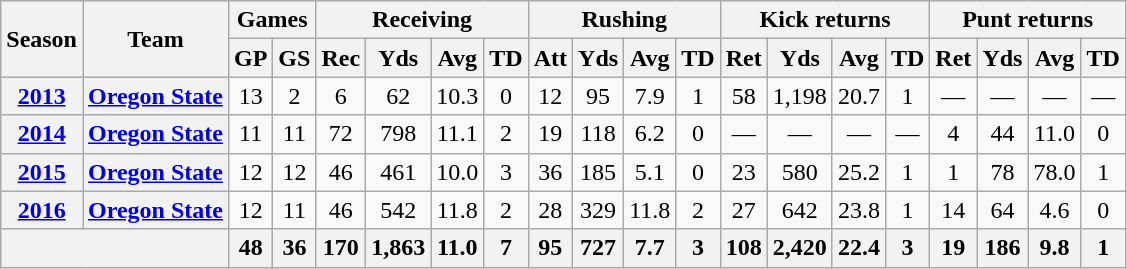<table class="wikitable" style="text-align:center;">
<tr>
<th rowspan="2">Season</th>
<th rowspan="2">Team</th>
<th colspan="2">Games</th>
<th colspan="4">Receiving</th>
<th colspan="4">Rushing</th>
<th colspan="4">Kick returns</th>
<th colspan="4">Punt returns</th>
</tr>
<tr>
<th>GP</th>
<th>GS</th>
<th>Rec</th>
<th>Yds</th>
<th>Avg</th>
<th>TD</th>
<th>Att</th>
<th>Yds</th>
<th>Avg</th>
<th>TD</th>
<th>Ret</th>
<th>Yds</th>
<th>Avg</th>
<th>TD</th>
<th>Ret</th>
<th>Yds</th>
<th>Avg</th>
<th>TD</th>
</tr>
<tr>
<th><a href='#'>2013</a></th>
<th><a href='#'>Oregon State</a></th>
<td>13</td>
<td>2</td>
<td>6</td>
<td>62</td>
<td>10.3</td>
<td>0</td>
<td>12</td>
<td>95</td>
<td>7.9</td>
<td>1</td>
<td>58</td>
<td>1,198</td>
<td>20.7</td>
<td>1</td>
<td>—</td>
<td>—</td>
<td>—</td>
<td>—</td>
</tr>
<tr>
<th><a href='#'>2014</a></th>
<th><a href='#'>Oregon State</a></th>
<td>11</td>
<td>11</td>
<td>72</td>
<td>798</td>
<td>11.1</td>
<td>2</td>
<td>19</td>
<td>118</td>
<td>6.2</td>
<td>0</td>
<td>—</td>
<td>—</td>
<td>—</td>
<td>—</td>
<td>4</td>
<td>44</td>
<td>11.0</td>
<td>0</td>
</tr>
<tr>
<th><a href='#'>2015</a></th>
<th><a href='#'>Oregon State</a></th>
<td>12</td>
<td>12</td>
<td>46</td>
<td>461</td>
<td>10.0</td>
<td>3</td>
<td>36</td>
<td>185</td>
<td>5.1</td>
<td>0</td>
<td>23</td>
<td>580</td>
<td>25.2</td>
<td>1</td>
<td>1</td>
<td>78</td>
<td>78.0</td>
<td>1</td>
</tr>
<tr>
<th><a href='#'>2016</a></th>
<th><a href='#'>Oregon State</a></th>
<td>12</td>
<td>11</td>
<td>46</td>
<td>542</td>
<td>11.8</td>
<td>2</td>
<td>28</td>
<td>329</td>
<td>11.8</td>
<td>2</td>
<td>27</td>
<td>642</td>
<td>23.8</td>
<td>1</td>
<td>14</td>
<td>64</td>
<td>4.6</td>
<td>0</td>
</tr>
<tr>
<th colspan="2"></th>
<th>48</th>
<th>36</th>
<th>170</th>
<th>1,863</th>
<th>11.0</th>
<th>7</th>
<th>95</th>
<th>727</th>
<th>7.7</th>
<th>3</th>
<th>108</th>
<th>2,420</th>
<th>22.4</th>
<th>3</th>
<th>19</th>
<th>186</th>
<th>9.8</th>
<th>1</th>
</tr>
</table>
